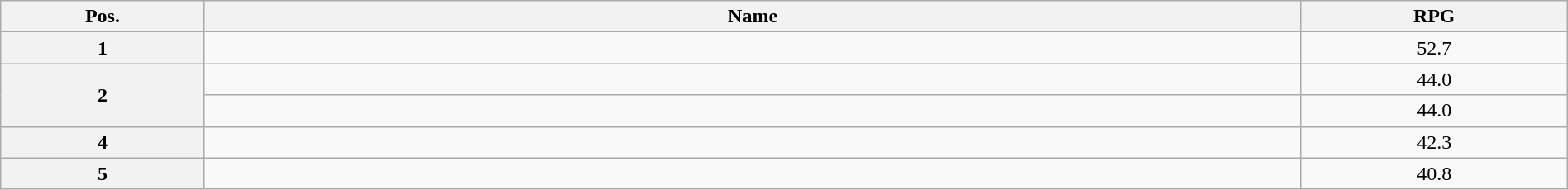<table class=wikitable width=100% style="text-align:center;">
<tr>
<th width="13%">Pos.</th>
<th width="70%">Name</th>
<th width="17%">RPG</th>
</tr>
<tr>
<th>1</th>
<td align=left></td>
<td>52.7</td>
</tr>
<tr>
<th rowspan=2>2</th>
<td align=left></td>
<td>44.0</td>
</tr>
<tr>
<td align=left></td>
<td>44.0</td>
</tr>
<tr>
<th>4</th>
<td align=left></td>
<td>42.3</td>
</tr>
<tr>
<th>5</th>
<td align=left></td>
<td>40.8</td>
</tr>
</table>
